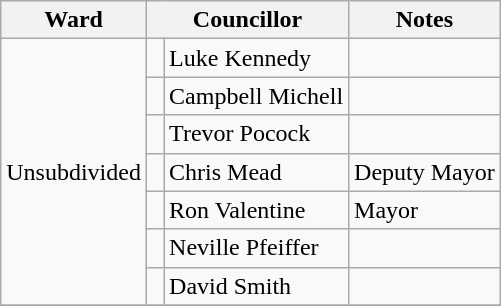<table class="wikitable">
<tr>
<th>Ward</th>
<th colspan="2">Councillor</th>
<th>Notes</th>
</tr>
<tr>
<td rowspan="7">Unsubdivided </td>
<td> </td>
<td>Luke Kennedy</td>
<td></td>
</tr>
<tr>
<td> </td>
<td>Campbell Michell</td>
<td></td>
</tr>
<tr>
<td> </td>
<td>Trevor Pocock</td>
<td></td>
</tr>
<tr>
<td> </td>
<td>Chris Mead</td>
<td>Deputy Mayor</td>
</tr>
<tr>
<td> </td>
<td>Ron Valentine</td>
<td>Mayor</td>
</tr>
<tr>
<td> </td>
<td>Neville Pfeiffer</td>
<td></td>
</tr>
<tr>
<td> </td>
<td>David Smith</td>
<td></td>
</tr>
<tr>
</tr>
</table>
